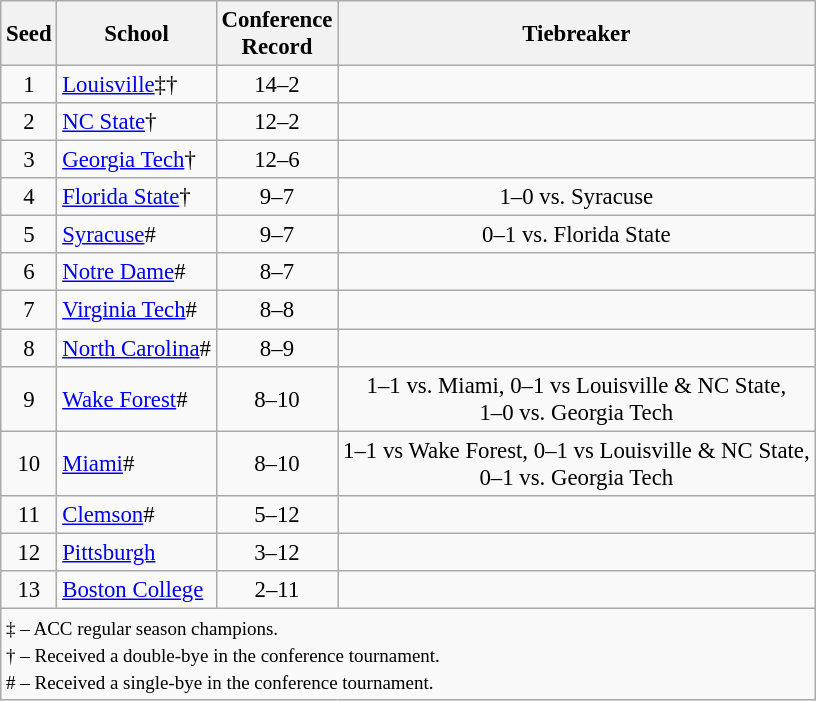<table class="wikitable" style="white-space:nowrap; font-size:95%; text-align:center">
<tr>
<th>Seed</th>
<th>School</th>
<th>Conference<br>Record</th>
<th>Tiebreaker</th>
</tr>
<tr>
<td>1</td>
<td align=left><a href='#'>Louisville</a>‡†</td>
<td>14–2</td>
<td></td>
</tr>
<tr>
<td>2</td>
<td align=left><a href='#'>NC State</a>†</td>
<td>12–2</td>
<td></td>
</tr>
<tr>
<td>3</td>
<td align=left><a href='#'>Georgia Tech</a>†</td>
<td>12–6</td>
<td></td>
</tr>
<tr>
<td>4</td>
<td align=left><a href='#'>Florida State</a>†</td>
<td>9–7</td>
<td>1–0 vs. Syracuse</td>
</tr>
<tr>
<td>5</td>
<td align=left><a href='#'>Syracuse</a>#</td>
<td>9–7</td>
<td>0–1 vs. Florida State</td>
</tr>
<tr>
<td>6</td>
<td align=left><a href='#'>Notre Dame</a>#</td>
<td>8–7</td>
<td></td>
</tr>
<tr>
<td>7</td>
<td align=left><a href='#'>Virginia Tech</a>#</td>
<td>8–8</td>
<td></td>
</tr>
<tr>
<td>8</td>
<td align=left><a href='#'>North Carolina</a>#</td>
<td>8–9</td>
<td></td>
</tr>
<tr>
<td>9</td>
<td align=left><a href='#'>Wake Forest</a>#</td>
<td>8–10</td>
<td>1–1 vs. Miami, 0–1 vs Louisville & NC State,<br>1–0 vs. Georgia Tech</td>
</tr>
<tr>
<td>10</td>
<td align=left><a href='#'>Miami</a>#</td>
<td>8–10</td>
<td>1–1 vs Wake Forest, 0–1 vs Louisville & NC State,<br>0–1 vs. Georgia Tech</td>
</tr>
<tr>
<td>11</td>
<td align=left><a href='#'>Clemson</a>#</td>
<td>5–12</td>
<td></td>
</tr>
<tr>
<td>12</td>
<td align=left><a href='#'>Pittsburgh</a></td>
<td>3–12</td>
<td></td>
</tr>
<tr>
<td>13</td>
<td align=left><a href='#'>Boston College</a></td>
<td>2–11</td>
<td></td>
</tr>
<tr>
<td colspan=6 align=left><small>‡ – ACC regular season champions.<br>† – Received a double-bye in the conference tournament.<br># – Received a single-bye in the conference tournament.</small></td>
</tr>
</table>
